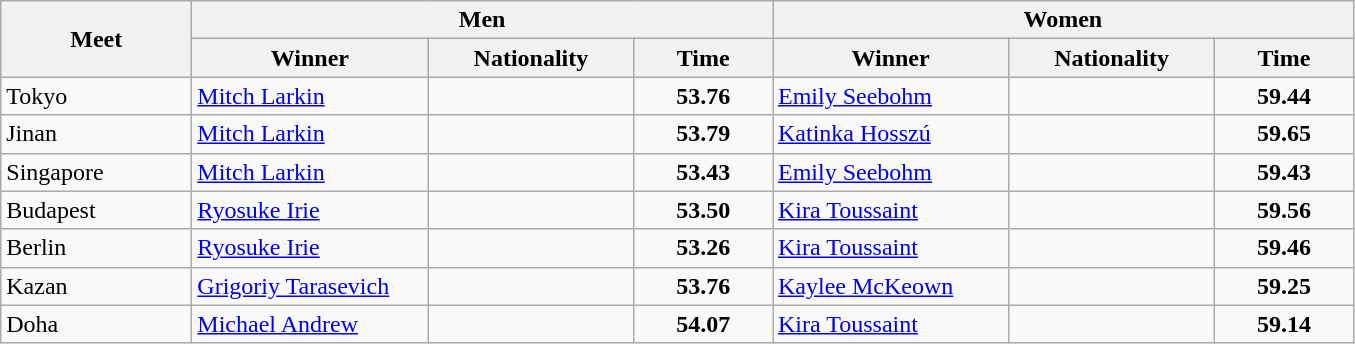<table class="wikitable">
<tr>
<th width=120 rowspan="2">Meet</th>
<th colspan="3">Men</th>
<th colspan="3">Women</th>
</tr>
<tr>
<th width=150>Winner</th>
<th width=130>Nationality</th>
<th width=85>Time</th>
<th width=150>Winner</th>
<th width=130>Nationality</th>
<th width=85>Time</th>
</tr>
<tr>
<td>Tokyo</td>
<td><a href='#'>Mitch Larkin</a></td>
<td></td>
<td align=center><strong>53.76</strong></td>
<td><a href='#'>Emily Seebohm</a></td>
<td></td>
<td align=center><strong>59.44</strong></td>
</tr>
<tr>
<td>Jinan</td>
<td><a href='#'>Mitch Larkin</a></td>
<td></td>
<td align=center><strong>53.79</strong></td>
<td><a href='#'>Katinka Hosszú</a></td>
<td></td>
<td align=center><strong>59.65</strong></td>
</tr>
<tr>
<td>Singapore</td>
<td><a href='#'>Mitch Larkin</a></td>
<td></td>
<td align=center><strong>53.43</strong></td>
<td><a href='#'>Emily Seebohm</a></td>
<td></td>
<td align=center><strong>59.43</strong></td>
</tr>
<tr>
<td>Budapest</td>
<td><a href='#'>Ryosuke Irie</a></td>
<td></td>
<td align=center><strong>53.50</strong></td>
<td><a href='#'>Kira Toussaint</a></td>
<td></td>
<td align=center><strong>59.56</strong></td>
</tr>
<tr>
<td>Berlin</td>
<td><a href='#'>Ryosuke Irie</a></td>
<td></td>
<td align=center><strong>53.26</strong></td>
<td><a href='#'>Kira Toussaint</a></td>
<td></td>
<td align=center><strong>59.46</strong></td>
</tr>
<tr>
<td>Kazan</td>
<td><a href='#'>Grigoriy Tarasevich</a></td>
<td></td>
<td align=center><strong>53.76</strong></td>
<td><a href='#'>Kaylee McKeown</a></td>
<td></td>
<td align=center><strong>59.25</strong></td>
</tr>
<tr>
<td>Doha</td>
<td><a href='#'>Michael Andrew</a></td>
<td></td>
<td align=center><strong>54.07</strong></td>
<td><a href='#'>Kira Toussaint</a></td>
<td></td>
<td align=center><strong>59.14</strong></td>
</tr>
</table>
